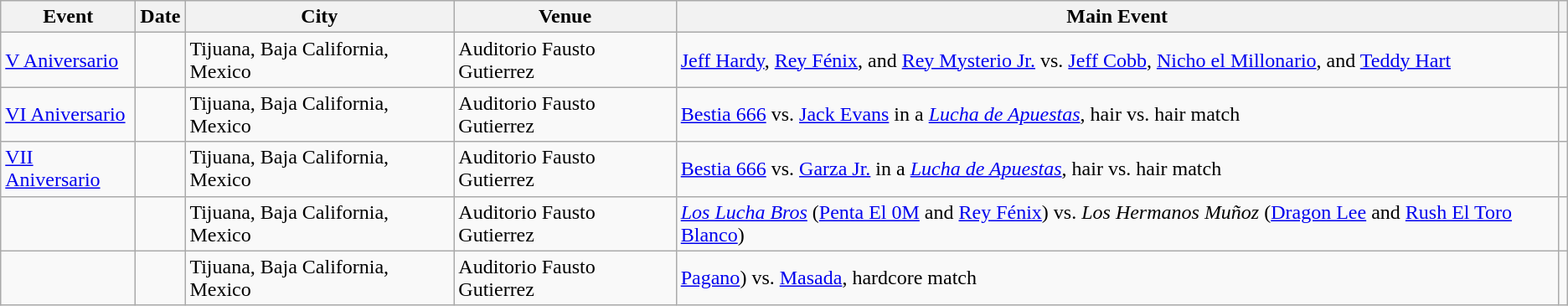<table class="wikitable" align="center">
<tr>
<th scope="col">Event</th>
<th scope="col">Date</th>
<th scope="col">City</th>
<th scope="col">Venue</th>
<th scope="col">Main Event</th>
<th scope="col"></th>
</tr>
<tr>
<td><a href='#'>V Aniversario</a></td>
<td></td>
<td>Tijuana, Baja California, Mexico</td>
<td>Auditorio Fausto Gutierrez</td>
<td><a href='#'>Jeff Hardy</a>, <a href='#'>Rey Fénix</a>, and <a href='#'>Rey Mysterio Jr.</a> vs. <a href='#'>Jeff Cobb</a>, <a href='#'>Nicho el Millonario</a>, and <a href='#'>Teddy Hart</a></td>
<td></td>
</tr>
<tr>
<td><a href='#'>VI Aniversario</a></td>
<td></td>
<td>Tijuana, Baja California, Mexico</td>
<td>Auditorio Fausto Gutierrez</td>
<td><a href='#'>Bestia 666</a> vs. <a href='#'>Jack Evans</a> in a <em><a href='#'>Lucha de Apuestas</a></em>, hair vs. hair match</td>
<td></td>
</tr>
<tr>
<td><a href='#'>VII Aniversario</a></td>
<td></td>
<td>Tijuana, Baja California, Mexico</td>
<td>Auditorio Fausto Gutierrez</td>
<td><a href='#'>Bestia 666</a> vs. <a href='#'>Garza Jr.</a> in a <em><a href='#'>Lucha de Apuestas</a></em>, hair vs. hair match</td>
<td></td>
</tr>
<tr>
<td></td>
<td></td>
<td>Tijuana, Baja California, Mexico</td>
<td>Auditorio Fausto Gutierrez</td>
<td><em><a href='#'>Los Lucha Bros</a></em> (<a href='#'>Penta El 0M</a> and <a href='#'>Rey Fénix</a>) vs. <em>Los Hermanos Muñoz</em> (<a href='#'>Dragon Lee</a> and <a href='#'>Rush El Toro Blanco</a>)</td>
<td></td>
</tr>
<tr>
<td></td>
<td></td>
<td>Tijuana, Baja California, Mexico</td>
<td>Auditorio Fausto Gutierrez</td>
<td><a href='#'>Pagano</a>) vs. <a href='#'>Masada</a>, hardcore match</td>
<td></td>
</tr>
</table>
